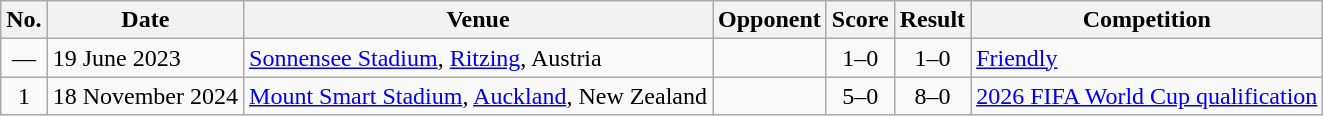<table class="wikitable sortable">
<tr>
<th scope="col">No.</th>
<th scope="col">Date</th>
<th scope="col">Venue</th>
<th scope="col">Opponent</th>
<th scope="col">Score</th>
<th scope="col">Result</th>
<th scope="col">Competition</th>
</tr>
<tr>
<td style="text-align:center">—</td>
<td>19 June 2023</td>
<td><a href='#'>Sonnensee Stadium</a>, <a href='#'>Ritzing</a>, Austria</td>
<td></td>
<td style="text-align:center">1–0</td>
<td style="text-align:center">1–0</td>
<td><a href='#'>Friendly</a></td>
</tr>
<tr>
<td style="text-align:center">1</td>
<td>18 November 2024</td>
<td><a href='#'>Mount Smart Stadium</a>, <a href='#'>Auckland</a>, New Zealand</td>
<td></td>
<td style="text-align:center">5–0</td>
<td style="text-align:center">8–0</td>
<td><a href='#'>2026 FIFA World Cup qualification</a></td>
</tr>
</table>
